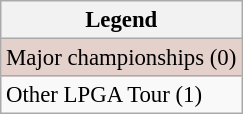<table class="wikitable" style="font-size:95%;">
<tr>
<th>Legend</th>
</tr>
<tr style="background:#e5d1cb;">
<td>Major championships (0)</td>
</tr>
<tr>
<td>Other LPGA Tour (1)</td>
</tr>
</table>
